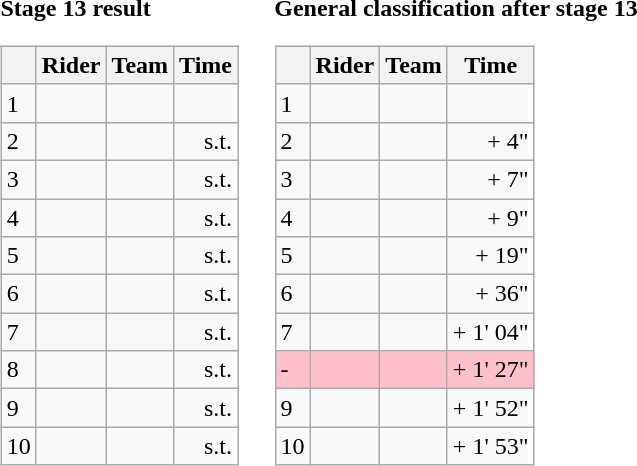<table>
<tr>
<td><strong>Stage 13 result</strong><br><table class="wikitable">
<tr>
<th></th>
<th>Rider</th>
<th>Team</th>
<th>Time</th>
</tr>
<tr>
<td>1</td>
<td></td>
<td></td>
<td align="right"></td>
</tr>
<tr>
<td>2</td>
<td></td>
<td></td>
<td align="right">s.t.</td>
</tr>
<tr>
<td>3</td>
<td></td>
<td></td>
<td align="right">s.t.</td>
</tr>
<tr>
<td>4</td>
<td></td>
<td></td>
<td align="right">s.t.</td>
</tr>
<tr>
<td>5</td>
<td></td>
<td></td>
<td align="right">s.t.</td>
</tr>
<tr>
<td>6</td>
<td></td>
<td></td>
<td align="right">s.t.</td>
</tr>
<tr>
<td>7</td>
<td></td>
<td></td>
<td align="right">s.t.</td>
</tr>
<tr>
<td>8</td>
<td></td>
<td></td>
<td align="right">s.t.</td>
</tr>
<tr>
<td>9</td>
<td></td>
<td></td>
<td align="right">s.t.</td>
</tr>
<tr>
<td>10</td>
<td></td>
<td></td>
<td align="right">s.t.</td>
</tr>
</table>
</td>
<td></td>
<td><strong>General classification after stage 13</strong><br><table class="wikitable">
<tr>
<th></th>
<th>Rider</th>
<th>Team</th>
<th>Time</th>
</tr>
<tr>
<td>1</td>
<td> </td>
<td></td>
<td align="right"></td>
</tr>
<tr>
<td>2</td>
<td></td>
<td></td>
<td align="right">+ 4"</td>
</tr>
<tr>
<td>3</td>
<td></td>
<td></td>
<td align="right">+ 7"</td>
</tr>
<tr>
<td>4</td>
<td></td>
<td></td>
<td align="right">+ 9"</td>
</tr>
<tr>
<td>5</td>
<td></td>
<td></td>
<td align="right">+ 19"</td>
</tr>
<tr>
<td>6</td>
<td></td>
<td></td>
<td align="right">+ 36"</td>
</tr>
<tr>
<td>7</td>
<td></td>
<td></td>
<td align="right">+ 1' 04"</td>
</tr>
<tr bgcolor=pink>
<td>-</td>
<td></td>
<td></td>
<td align="right">+ 1' 27"</td>
</tr>
<tr>
<td>9</td>
<td> </td>
<td></td>
<td align="right">+ 1' 52"</td>
</tr>
<tr>
<td>10</td>
<td></td>
<td></td>
<td align="right">+ 1' 53"</td>
</tr>
</table>
</td>
</tr>
</table>
